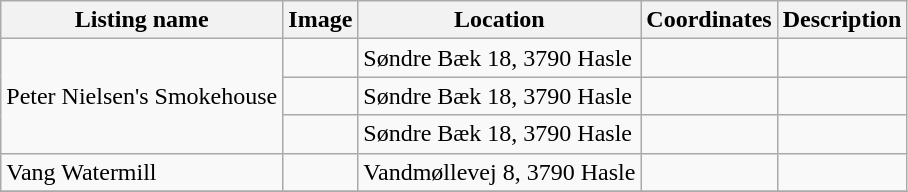<table class="wikitable sortable">
<tr>
<th>Listing name</th>
<th>Image</th>
<th>Location</th>
<th>Coordinates</th>
<th>Description</th>
</tr>
<tr>
<td rowspan="3">Peter Nielsen's Smokehouse</td>
<td></td>
<td>Søndre Bæk 18, 3790 Hasle</td>
<td></td>
<td></td>
</tr>
<tr>
<td></td>
<td>Søndre Bæk 18, 3790 Hasle</td>
<td></td>
<td></td>
</tr>
<tr>
<td></td>
<td>Søndre Bæk 18, 3790 Hasle</td>
<td></td>
<td></td>
</tr>
<tr>
<td>Vang Watermill</td>
<td></td>
<td>Vandmøllevej 8, 3790 Hasle</td>
<td></td>
<td></td>
</tr>
<tr>
</tr>
</table>
